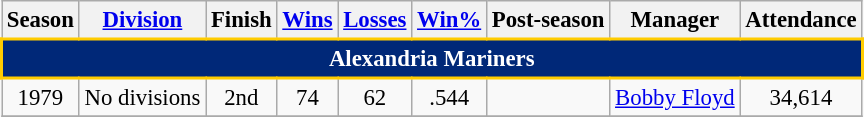<table class="wikitable" style="text-align:center; font-size:95%">
<tr>
<th scope="col">Season</th>
<th scope="col"><a href='#'>Division</a></th>
<th scope="col">Finish</th>
<th scope="col"><a href='#'>Wins</a></th>
<th scope="col"><a href='#'>Losses</a></th>
<th scope="col"><a href='#'>Win%</a></th>
<th scope="col">Post-season</th>
<th scope="col">Manager</th>
<th scope="col">Attendance</th>
</tr>
<tr>
<td align="center" colspan="11" style="background: #002878; color: white; border:2px solid #FFCC00"><strong>Alexandria Mariners</strong></td>
</tr>
<tr>
<td>1979</td>
<td>No divisions</td>
<td>2nd</td>
<td>74</td>
<td>62</td>
<td>.544</td>
<td></td>
<td><a href='#'>Bobby Floyd</a></td>
<td>34,614</td>
</tr>
<tr>
</tr>
</table>
